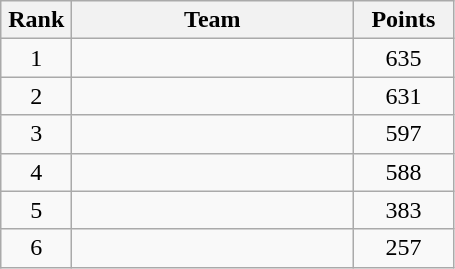<table class="wikitable" style="text-align:center;">
<tr>
<th width=40>Rank</th>
<th width=180>Team</th>
<th width=60>Points</th>
</tr>
<tr>
<td>1</td>
<td align=left></td>
<td>635</td>
</tr>
<tr>
<td>2</td>
<td align=left></td>
<td>631</td>
</tr>
<tr>
<td>3</td>
<td align=left></td>
<td>597</td>
</tr>
<tr>
<td>4</td>
<td align=left></td>
<td>588</td>
</tr>
<tr>
<td>5</td>
<td align=left></td>
<td>383</td>
</tr>
<tr>
<td>6</td>
<td align=left></td>
<td>257</td>
</tr>
</table>
